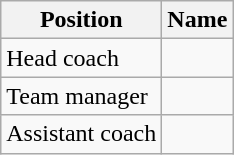<table class="wikitable">
<tr>
<th>Position</th>
<th>Name</th>
</tr>
<tr>
<td>Head coach</td>
<td></td>
</tr>
<tr>
<td>Team manager</td>
<td></td>
</tr>
<tr>
<td>Assistant coach</td>
<td></td>
</tr>
</table>
